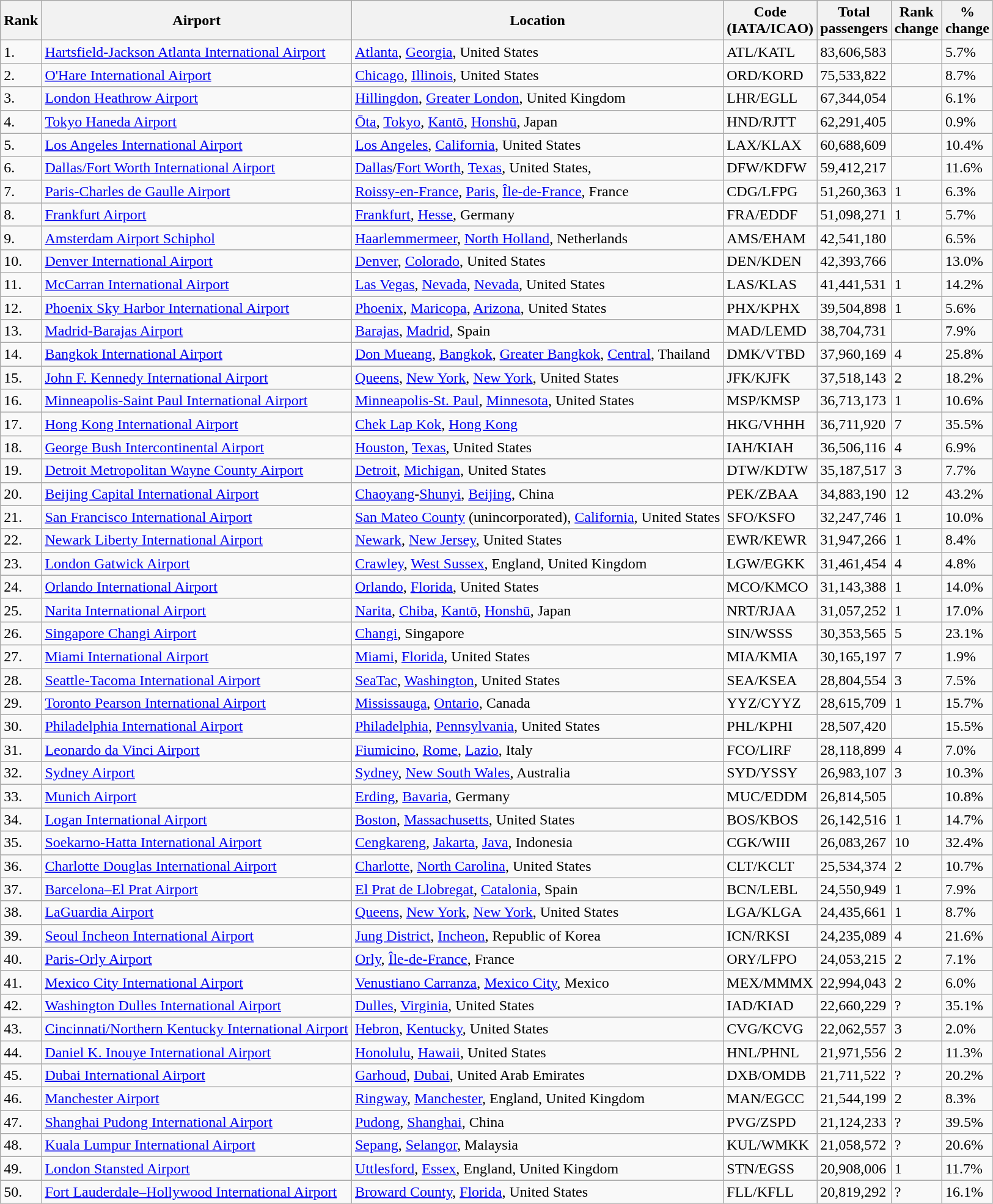<table class="wikitable sortable" style="-size: 85%" width= align=>
<tr style="background:lightgrey;">
<th>Rank</th>
<th>Airport</th>
<th>Location</th>
<th>Code<br>(IATA/ICAO)</th>
<th>Total<br>passengers</th>
<th>Rank<br>change</th>
<th>%<br>change</th>
</tr>
<tr>
<td>1.</td>
<td> <a href='#'>Hartsfield-Jackson Atlanta International Airport</a></td>
<td><a href='#'>Atlanta</a>, <a href='#'>Georgia</a>, United States</td>
<td>ATL/KATL</td>
<td>83,606,583</td>
<td></td>
<td>5.7%</td>
</tr>
<tr>
<td>2.</td>
<td> <a href='#'>O'Hare International Airport</a></td>
<td><a href='#'>Chicago</a>, <a href='#'>Illinois</a>, United States</td>
<td>ORD/KORD</td>
<td>75,533,822</td>
<td></td>
<td>8.7%</td>
</tr>
<tr>
<td>3.</td>
<td> <a href='#'>London Heathrow Airport</a></td>
<td><a href='#'>Hillingdon</a>, <a href='#'>Greater London</a>, United Kingdom</td>
<td>LHR/EGLL</td>
<td>67,344,054</td>
<td></td>
<td>6.1%</td>
</tr>
<tr>
<td>4.</td>
<td> <a href='#'>Tokyo Haneda Airport</a></td>
<td><a href='#'>Ōta</a>, <a href='#'>Tokyo</a>, <a href='#'>Kantō</a>, <a href='#'>Honshū</a>, Japan</td>
<td>HND/RJTT</td>
<td>62,291,405</td>
<td></td>
<td>0.9%</td>
</tr>
<tr>
<td>5.</td>
<td> <a href='#'>Los Angeles International Airport</a></td>
<td><a href='#'>Los Angeles</a>, <a href='#'>California</a>, United States</td>
<td>LAX/KLAX</td>
<td>60,688,609</td>
<td></td>
<td>10.4%</td>
</tr>
<tr>
<td>6.</td>
<td> <a href='#'>Dallas/Fort Worth International Airport</a></td>
<td><a href='#'>Dallas</a>/<a href='#'>Fort Worth</a>, <a href='#'>Texas</a>, United States,</td>
<td>DFW/KDFW</td>
<td>59,412,217</td>
<td></td>
<td>11.6%</td>
</tr>
<tr>
<td>7.</td>
<td> <a href='#'>Paris-Charles de Gaulle Airport</a></td>
<td><a href='#'>Roissy-en-France</a>, <a href='#'>Paris</a>, <a href='#'>Île-de-France</a>, France</td>
<td>CDG/LFPG</td>
<td>51,260,363</td>
<td>1</td>
<td>6.3%</td>
</tr>
<tr>
<td>8.</td>
<td> <a href='#'>Frankfurt Airport</a></td>
<td><a href='#'>Frankfurt</a>, <a href='#'>Hesse</a>, Germany</td>
<td>FRA/EDDF</td>
<td>51,098,271</td>
<td>1</td>
<td>5.7%</td>
</tr>
<tr>
<td>9.</td>
<td> <a href='#'>Amsterdam Airport Schiphol</a></td>
<td><a href='#'>Haarlemmermeer</a>, <a href='#'>North Holland</a>, Netherlands</td>
<td>AMS/EHAM</td>
<td>42,541,180</td>
<td></td>
<td>6.5%</td>
</tr>
<tr>
<td>10.</td>
<td> <a href='#'>Denver International Airport</a></td>
<td><a href='#'>Denver</a>, <a href='#'>Colorado</a>, United States</td>
<td>DEN/KDEN</td>
<td>42,393,766</td>
<td></td>
<td>13.0%</td>
</tr>
<tr>
<td>11.</td>
<td> <a href='#'>McCarran International Airport</a></td>
<td><a href='#'>Las Vegas</a>, <a href='#'>Nevada</a>, <a href='#'>Nevada</a>, United States</td>
<td>LAS/KLAS</td>
<td>41,441,531</td>
<td>1</td>
<td>14.2%</td>
</tr>
<tr>
<td>12.</td>
<td> <a href='#'>Phoenix Sky Harbor International Airport</a></td>
<td><a href='#'>Phoenix</a>, <a href='#'>Maricopa</a>, <a href='#'>Arizona</a>, United States</td>
<td>PHX/KPHX</td>
<td>39,504,898</td>
<td>1</td>
<td>5.6%</td>
</tr>
<tr>
<td>13.</td>
<td> <a href='#'>Madrid-Barajas Airport</a></td>
<td><a href='#'>Barajas</a>, <a href='#'>Madrid</a>, Spain</td>
<td>MAD/LEMD</td>
<td>38,704,731</td>
<td></td>
<td>7.9%</td>
</tr>
<tr>
<td>14.</td>
<td> <a href='#'>Bangkok International Airport</a></td>
<td><a href='#'>Don Mueang</a>, <a href='#'>Bangkok</a>, <a href='#'>Greater Bangkok</a>, <a href='#'>Central</a>, Thailand</td>
<td>DMK/VTBD</td>
<td>37,960,169</td>
<td>4</td>
<td>25.8%</td>
</tr>
<tr>
<td>15.</td>
<td> <a href='#'>John F. Kennedy International Airport</a></td>
<td><a href='#'>Queens</a>, <a href='#'>New York</a>, <a href='#'>New York</a>, United States</td>
<td>JFK/KJFK</td>
<td>37,518,143</td>
<td>2</td>
<td>18.2%</td>
</tr>
<tr>
<td>16.</td>
<td> <a href='#'>Minneapolis-Saint Paul International Airport</a></td>
<td><a href='#'>Minneapolis-St. Paul</a>, <a href='#'>Minnesota</a>, United States</td>
<td>MSP/KMSP</td>
<td>36,713,173</td>
<td>1</td>
<td>10.6%</td>
</tr>
<tr>
<td>17.</td>
<td> <a href='#'>Hong Kong International Airport</a></td>
<td><a href='#'>Chek Lap Kok</a>, <a href='#'>Hong Kong</a></td>
<td>HKG/VHHH</td>
<td>36,711,920</td>
<td>7</td>
<td>35.5%</td>
</tr>
<tr>
<td>18.</td>
<td> <a href='#'>George Bush Intercontinental Airport</a></td>
<td><a href='#'>Houston</a>, <a href='#'>Texas</a>, United States</td>
<td>IAH/KIAH</td>
<td>36,506,116</td>
<td>4</td>
<td>6.9%</td>
</tr>
<tr>
<td>19.</td>
<td> <a href='#'>Detroit Metropolitan Wayne County Airport</a></td>
<td><a href='#'>Detroit</a>, <a href='#'>Michigan</a>, United States</td>
<td>DTW/KDTW</td>
<td>35,187,517</td>
<td>3</td>
<td>7.7%</td>
</tr>
<tr>
<td>20.</td>
<td> <a href='#'>Beijing Capital International Airport</a></td>
<td><a href='#'>Chaoyang</a>-<a href='#'>Shunyi</a>, <a href='#'>Beijing</a>, China</td>
<td>PEK/ZBAA</td>
<td>34,883,190</td>
<td>12</td>
<td>43.2%</td>
</tr>
<tr>
<td>21.</td>
<td> <a href='#'>San Francisco International Airport</a></td>
<td><a href='#'>San Mateo County</a> (unincorporated), <a href='#'>California</a>, United States</td>
<td>SFO/KSFO</td>
<td>32,247,746</td>
<td>1</td>
<td>10.0%</td>
</tr>
<tr>
<td>22.</td>
<td> <a href='#'>Newark Liberty International Airport</a></td>
<td><a href='#'>Newark</a>, <a href='#'>New Jersey</a>, United States</td>
<td>EWR/KEWR</td>
<td>31,947,266</td>
<td>1</td>
<td>8.4%</td>
</tr>
<tr>
<td>23.</td>
<td> <a href='#'>London Gatwick Airport</a></td>
<td><a href='#'>Crawley</a>, <a href='#'>West Sussex</a>, England, United Kingdom</td>
<td>LGW/EGKK</td>
<td>31,461,454</td>
<td>4</td>
<td>4.8%</td>
</tr>
<tr>
<td>24.</td>
<td> <a href='#'>Orlando International Airport</a></td>
<td><a href='#'>Orlando</a>, <a href='#'>Florida</a>, United States</td>
<td>MCO/KMCO</td>
<td>31,143,388</td>
<td>1</td>
<td>14.0%</td>
</tr>
<tr>
<td>25.</td>
<td> <a href='#'>Narita International Airport</a></td>
<td><a href='#'>Narita</a>, <a href='#'>Chiba</a>, <a href='#'>Kantō</a>, <a href='#'>Honshū</a>, Japan</td>
<td>NRT/RJAA</td>
<td>31,057,252</td>
<td>1</td>
<td>17.0%</td>
</tr>
<tr>
<td>26.</td>
<td> <a href='#'>Singapore Changi Airport</a></td>
<td><a href='#'>Changi</a>, Singapore</td>
<td>SIN/WSSS</td>
<td>30,353,565</td>
<td>5</td>
<td>23.1%</td>
</tr>
<tr>
<td>27.</td>
<td> <a href='#'>Miami International Airport</a></td>
<td><a href='#'>Miami</a>, <a href='#'>Florida</a>, United States</td>
<td>MIA/KMIA</td>
<td>30,165,197</td>
<td>7</td>
<td>1.9%</td>
</tr>
<tr>
<td>28.</td>
<td> <a href='#'>Seattle-Tacoma International Airport</a></td>
<td><a href='#'>SeaTac</a>, <a href='#'>Washington</a>, United States</td>
<td>SEA/KSEA</td>
<td>28,804,554</td>
<td>3</td>
<td>7.5%</td>
</tr>
<tr>
<td>29.</td>
<td> <a href='#'>Toronto Pearson International Airport</a></td>
<td><a href='#'>Mississauga</a>, <a href='#'>Ontario</a>, Canada</td>
<td>YYZ/CYYZ</td>
<td>28,615,709</td>
<td>1</td>
<td>15.7%</td>
</tr>
<tr>
<td>30.</td>
<td> <a href='#'>Philadelphia International Airport</a></td>
<td><a href='#'>Philadelphia</a>, <a href='#'>Pennsylvania</a>, United States</td>
<td>PHL/KPHI</td>
<td>28,507,420</td>
<td></td>
<td>15.5%</td>
</tr>
<tr>
<td>31.</td>
<td> <a href='#'>Leonardo da Vinci Airport</a></td>
<td><a href='#'>Fiumicino</a>, <a href='#'>Rome</a>, <a href='#'>Lazio</a>, Italy</td>
<td>FCO/LIRF</td>
<td>28,118,899</td>
<td>4</td>
<td>7.0%</td>
</tr>
<tr>
<td>32.</td>
<td> <a href='#'>Sydney Airport</a></td>
<td><a href='#'>Sydney</a>, <a href='#'>New South Wales</a>, Australia</td>
<td>SYD/YSSY</td>
<td>26,983,107</td>
<td>3</td>
<td>10.3%</td>
</tr>
<tr>
<td>33.</td>
<td> <a href='#'>Munich Airport</a></td>
<td><a href='#'>Erding</a>, <a href='#'>Bavaria</a>, Germany</td>
<td>MUC/EDDM</td>
<td>26,814,505</td>
<td></td>
<td>10.8%</td>
</tr>
<tr>
<td>34.</td>
<td> <a href='#'>Logan International Airport</a></td>
<td><a href='#'>Boston</a>, <a href='#'>Massachusetts</a>, United States</td>
<td>BOS/KBOS</td>
<td>26,142,516</td>
<td>1</td>
<td>14.7%</td>
</tr>
<tr>
<td>35.</td>
<td> <a href='#'>Soekarno-Hatta International Airport</a></td>
<td><a href='#'>Cengkareng</a>, <a href='#'>Jakarta</a>, <a href='#'>Java</a>, Indonesia</td>
<td>CGK/WIII</td>
<td>26,083,267</td>
<td>10</td>
<td>32.4%</td>
</tr>
<tr>
<td>36.</td>
<td> <a href='#'>Charlotte Douglas International Airport</a></td>
<td><a href='#'>Charlotte</a>, <a href='#'>North Carolina</a>, United States</td>
<td>CLT/KCLT</td>
<td>25,534,374</td>
<td>2</td>
<td>10.7%</td>
</tr>
<tr>
<td>37.</td>
<td> <a href='#'>Barcelona–El Prat Airport</a></td>
<td><a href='#'>El Prat de Llobregat</a>, <a href='#'>Catalonia</a>, Spain</td>
<td>BCN/LEBL</td>
<td>24,550,949</td>
<td>1</td>
<td>7.9%</td>
</tr>
<tr>
<td>38.</td>
<td> <a href='#'>LaGuardia Airport</a></td>
<td><a href='#'>Queens</a>, <a href='#'>New York</a>, <a href='#'>New York</a>, United States</td>
<td>LGA/KLGA</td>
<td>24,435,661</td>
<td>1</td>
<td>8.7%</td>
</tr>
<tr>
<td>39.</td>
<td> <a href='#'>Seoul Incheon International Airport</a></td>
<td><a href='#'>Jung District</a>, <a href='#'>Incheon</a>, Republic of Korea</td>
<td>ICN/RKSI</td>
<td>24,235,089</td>
<td>4</td>
<td>21.6%</td>
</tr>
<tr>
<td>40.</td>
<td> <a href='#'>Paris-Orly Airport</a></td>
<td><a href='#'>Orly</a>, <a href='#'>Île-de-France</a>, France</td>
<td>ORY/LFPO</td>
<td>24,053,215</td>
<td>2</td>
<td>7.1%</td>
</tr>
<tr>
<td>41.</td>
<td> <a href='#'>Mexico City International Airport</a></td>
<td><a href='#'>Venustiano Carranza</a>, <a href='#'>Mexico City</a>, Mexico</td>
<td>MEX/MMMX</td>
<td>22,994,043</td>
<td>2</td>
<td>6.0%</td>
</tr>
<tr>
<td>42.</td>
<td> <a href='#'>Washington Dulles International Airport</a></td>
<td><a href='#'>Dulles</a>, <a href='#'>Virginia</a>, United States</td>
<td>IAD/KIAD</td>
<td>22,660,229</td>
<td>?</td>
<td>35.1%</td>
</tr>
<tr>
<td>43.</td>
<td> <a href='#'>Cincinnati/Northern Kentucky International Airport</a></td>
<td><a href='#'>Hebron</a>, <a href='#'>Kentucky</a>, United States</td>
<td>CVG/KCVG</td>
<td>22,062,557</td>
<td>3</td>
<td>2.0%</td>
</tr>
<tr>
<td>44.</td>
<td> <a href='#'>Daniel K. Inouye International Airport</a></td>
<td><a href='#'>Honolulu</a>, <a href='#'>Hawaii</a>, United States</td>
<td>HNL/PHNL</td>
<td>21,971,556</td>
<td>2</td>
<td>11.3%</td>
</tr>
<tr>
<td>45.</td>
<td> <a href='#'>Dubai International Airport</a></td>
<td><a href='#'>Garhoud</a>, <a href='#'>Dubai</a>, United Arab Emirates</td>
<td>DXB/OMDB</td>
<td>21,711,522</td>
<td>?</td>
<td>20.2%</td>
</tr>
<tr>
<td>46.</td>
<td> <a href='#'>Manchester Airport</a></td>
<td><a href='#'>Ringway</a>, <a href='#'>Manchester</a>, England, United Kingdom</td>
<td>MAN/EGCC</td>
<td>21,544,199</td>
<td>2</td>
<td>8.3%</td>
</tr>
<tr>
<td>47.</td>
<td> <a href='#'>Shanghai Pudong International Airport</a></td>
<td><a href='#'>Pudong</a>, <a href='#'>Shanghai</a>, China</td>
<td>PVG/ZSPD</td>
<td>21,124,233</td>
<td>?</td>
<td>39.5%</td>
</tr>
<tr>
<td>48.</td>
<td> <a href='#'>Kuala Lumpur International Airport</a></td>
<td><a href='#'>Sepang</a>, <a href='#'>Selangor</a>, Malaysia</td>
<td>KUL/WMKK</td>
<td>21,058,572</td>
<td>?</td>
<td>20.6%</td>
</tr>
<tr>
<td>49.</td>
<td> <a href='#'>London Stansted Airport</a></td>
<td><a href='#'>Uttlesford</a>, <a href='#'>Essex</a>, England, United Kingdom</td>
<td>STN/EGSS</td>
<td>20,908,006</td>
<td>1</td>
<td>11.7%</td>
</tr>
<tr>
<td>50.</td>
<td> <a href='#'>Fort Lauderdale–Hollywood International Airport</a></td>
<td><a href='#'>Broward County</a>, <a href='#'>Florida</a>, United States</td>
<td>FLL/KFLL</td>
<td>20,819,292</td>
<td>?</td>
<td>16.1%</td>
</tr>
</table>
